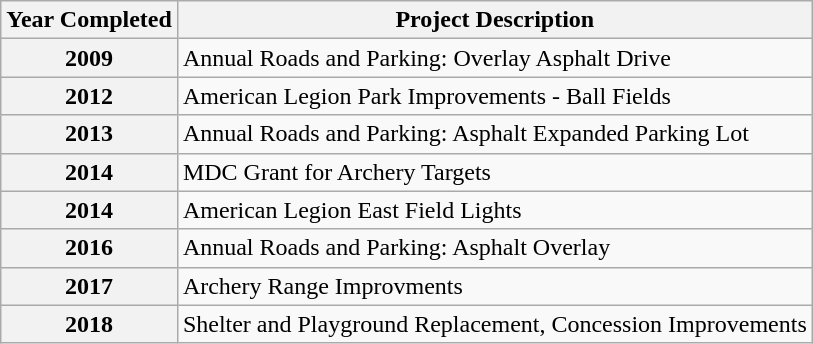<table class="wikitable">
<tr>
<th>Year Completed</th>
<th>Project Description</th>
</tr>
<tr>
<th>2009</th>
<td>Annual Roads and Parking: Overlay Asphalt Drive</td>
</tr>
<tr>
<th>2012</th>
<td>American Legion Park Improvements - Ball Fields</td>
</tr>
<tr>
<th>2013</th>
<td>Annual Roads and Parking: Asphalt Expanded Parking Lot</td>
</tr>
<tr>
<th>2014</th>
<td>MDC Grant for Archery Targets</td>
</tr>
<tr>
<th>2014</th>
<td>American Legion East Field Lights</td>
</tr>
<tr>
<th>2016</th>
<td>Annual Roads and Parking: Asphalt Overlay</td>
</tr>
<tr>
<th>2017</th>
<td>Archery Range Improvments</td>
</tr>
<tr>
<th>2018</th>
<td>Shelter and Playground Replacement, Concession Improvements</td>
</tr>
</table>
